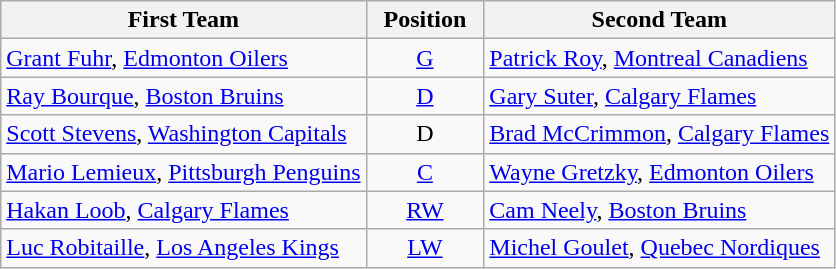<table class="wikitable">
<tr>
<th>First Team</th>
<th>  Position  </th>
<th>Second Team</th>
</tr>
<tr>
<td><a href='#'>Grant Fuhr</a>, <a href='#'>Edmonton Oilers</a></td>
<td align=center><a href='#'>G</a></td>
<td><a href='#'>Patrick Roy</a>, <a href='#'>Montreal Canadiens</a></td>
</tr>
<tr>
<td><a href='#'>Ray Bourque</a>, <a href='#'>Boston Bruins</a></td>
<td align=center><a href='#'>D</a></td>
<td><a href='#'>Gary Suter</a>, <a href='#'>Calgary Flames</a></td>
</tr>
<tr>
<td><a href='#'>Scott Stevens</a>, <a href='#'>Washington Capitals</a></td>
<td align=center>D</td>
<td><a href='#'>Brad McCrimmon</a>, <a href='#'>Calgary Flames</a></td>
</tr>
<tr>
<td><a href='#'>Mario Lemieux</a>, <a href='#'>Pittsburgh Penguins</a></td>
<td align=center><a href='#'>C</a></td>
<td><a href='#'>Wayne Gretzky</a>, <a href='#'>Edmonton Oilers</a></td>
</tr>
<tr>
<td><a href='#'>Hakan Loob</a>, <a href='#'>Calgary Flames</a></td>
<td align=center><a href='#'>RW</a></td>
<td><a href='#'>Cam Neely</a>, <a href='#'>Boston Bruins</a></td>
</tr>
<tr>
<td><a href='#'>Luc Robitaille</a>, <a href='#'>Los Angeles Kings</a></td>
<td align=center><a href='#'>LW</a></td>
<td><a href='#'>Michel Goulet</a>, <a href='#'>Quebec Nordiques</a></td>
</tr>
</table>
